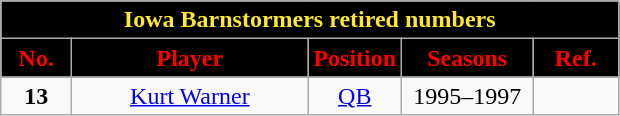<table class="wikitable sortable" style="text-align:center">
<tr>
<td colspan="5" style= "background: #000; color: #FFE92B"><strong>Iowa Barnstormers retired numbers</strong></td>
</tr>
<tr>
<th style="width:40px; background:#000; color:red;">No.</th>
<th style="width:150px; background:#000; color:red;">Player</th>
<th style="width:40px; background:#000; color:red;">Position</th>
<th style="width:80px; background:#000; color:red;">Seasons</th>
<th style="width:50px; background:#000; color:red;">Ref.</th>
</tr>
<tr>
<td><strong>13</strong></td>
<td><a href='#'>Kurt Warner</a></td>
<td><a href='#'>QB</a></td>
<td>1995–1997</td>
<td></td>
</tr>
</table>
